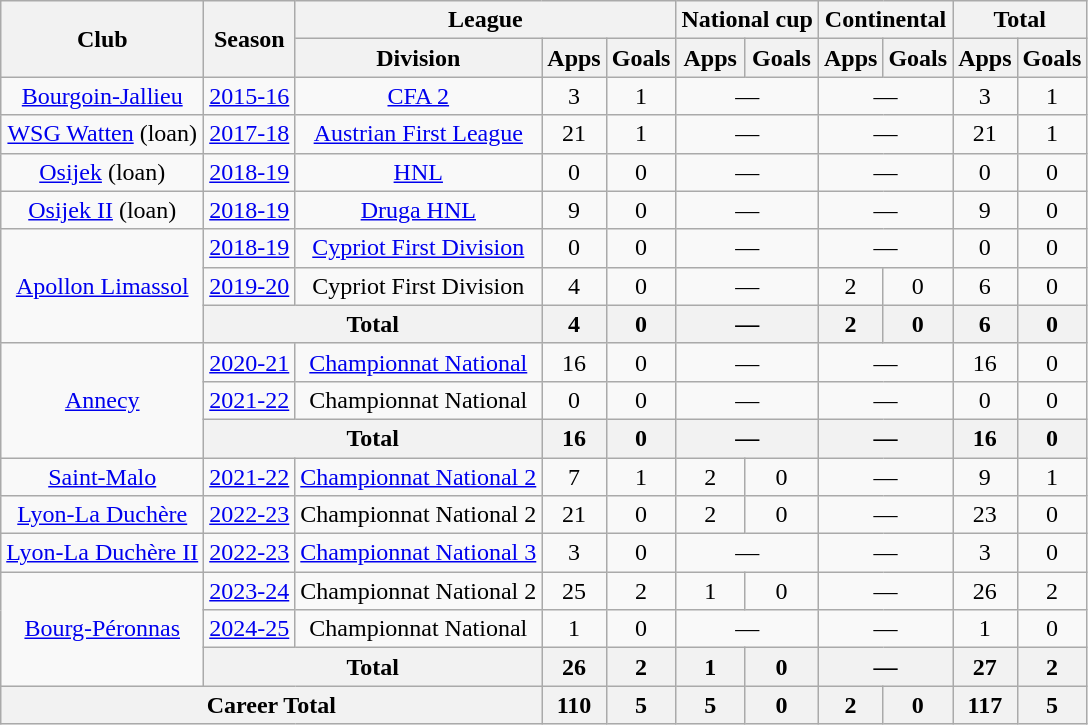<table class="wikitable" style="text-align: center;">
<tr>
<th rowspan="2">Club</th>
<th rowspan="2">Season</th>
<th colspan="3">League</th>
<th colspan="2">National cup</th>
<th colspan="2">Continental</th>
<th colspan="2">Total</th>
</tr>
<tr>
<th>Division</th>
<th>Apps</th>
<th>Goals</th>
<th>Apps</th>
<th>Goals</th>
<th>Apps</th>
<th>Goals</th>
<th>Apps</th>
<th>Goals</th>
</tr>
<tr>
<td><a href='#'>Bourgoin-Jallieu</a></td>
<td><a href='#'>2015-16</a></td>
<td><a href='#'>CFA 2</a></td>
<td>3</td>
<td>1</td>
<td colspan="2">—</td>
<td colspan="2">—</td>
<td>3</td>
<td>1</td>
</tr>
<tr>
<td><a href='#'>WSG Watten</a> (loan)</td>
<td><a href='#'>2017-18</a></td>
<td><a href='#'>Austrian First League</a></td>
<td>21</td>
<td>1</td>
<td colspan="2">—</td>
<td colspan="2">—</td>
<td>21</td>
<td>1</td>
</tr>
<tr>
<td><a href='#'>Osijek</a> (loan)</td>
<td><a href='#'>2018-19</a></td>
<td><a href='#'>HNL</a></td>
<td>0</td>
<td>0</td>
<td colspan="2">—</td>
<td colspan="2">—</td>
<td>0</td>
<td>0</td>
</tr>
<tr>
<td><a href='#'>Osijek II</a> (loan)</td>
<td><a href='#'>2018-19</a></td>
<td><a href='#'>Druga HNL</a></td>
<td>9</td>
<td>0</td>
<td colspan="2">—</td>
<td colspan="2">—</td>
<td>9</td>
<td>0</td>
</tr>
<tr>
<td rowspan="3"><a href='#'>Apollon Limassol</a></td>
<td><a href='#'>2018-19</a></td>
<td><a href='#'>Cypriot First Division</a></td>
<td>0</td>
<td>0</td>
<td colspan="2">—</td>
<td colspan="2">—</td>
<td>0</td>
<td>0</td>
</tr>
<tr>
<td><a href='#'>2019-20</a></td>
<td>Cypriot First Division</td>
<td>4</td>
<td>0</td>
<td colspan="2">—</td>
<td>2</td>
<td>0</td>
<td>6</td>
<td>0</td>
</tr>
<tr>
<th colspan="2">Total</th>
<th>4</th>
<th>0</th>
<th colspan="2">—</th>
<th>2</th>
<th>0</th>
<th>6</th>
<th>0</th>
</tr>
<tr>
<td rowspan="3"><a href='#'>Annecy</a></td>
<td><a href='#'>2020-21</a></td>
<td><a href='#'>Championnat National</a></td>
<td>16</td>
<td>0</td>
<td colspan="2">—</td>
<td colspan="2">—</td>
<td>16</td>
<td>0</td>
</tr>
<tr>
<td><a href='#'>2021-22</a></td>
<td>Championnat National</td>
<td>0</td>
<td>0</td>
<td colspan="2">—</td>
<td colspan="2">—</td>
<td>0</td>
<td>0</td>
</tr>
<tr>
<th colspan="2">Total</th>
<th>16</th>
<th>0</th>
<th colspan="2">—</th>
<th colspan="2">—</th>
<th>16</th>
<th>0</th>
</tr>
<tr>
<td><a href='#'>Saint-Malo</a></td>
<td><a href='#'>2021-22</a></td>
<td><a href='#'>Championnat National 2</a></td>
<td>7</td>
<td>1</td>
<td>2</td>
<td>0</td>
<td colspan="2">—</td>
<td>9</td>
<td>1</td>
</tr>
<tr>
<td><a href='#'>Lyon-La Duchère</a></td>
<td><a href='#'>2022-23</a></td>
<td>Championnat National 2</td>
<td>21</td>
<td>0</td>
<td>2</td>
<td>0</td>
<td colspan="2">—</td>
<td>23</td>
<td>0</td>
</tr>
<tr>
<td><a href='#'>Lyon-La Duchère II</a></td>
<td><a href='#'>2022-23</a></td>
<td><a href='#'>Championnat National 3</a></td>
<td>3</td>
<td>0</td>
<td colspan="2">—</td>
<td colspan="2">—</td>
<td>3</td>
<td>0</td>
</tr>
<tr>
<td rowspan="3"><a href='#'>Bourg-Péronnas</a></td>
<td><a href='#'>2023-24</a></td>
<td>Championnat National 2</td>
<td>25</td>
<td>2</td>
<td>1</td>
<td>0</td>
<td colspan="2">—</td>
<td>26</td>
<td>2</td>
</tr>
<tr>
<td><a href='#'>2024-25</a></td>
<td>Championnat National</td>
<td>1</td>
<td>0</td>
<td colspan="2">—</td>
<td colspan="2">—</td>
<td>1</td>
<td>0</td>
</tr>
<tr>
<th colspan="2">Total</th>
<th>26</th>
<th>2</th>
<th>1</th>
<th>0</th>
<th colspan="2">—</th>
<th>27</th>
<th>2</th>
</tr>
<tr>
<th colspan="3">Career Total</th>
<th>110</th>
<th>5</th>
<th>5</th>
<th>0</th>
<th>2</th>
<th>0</th>
<th>117</th>
<th>5</th>
</tr>
</table>
